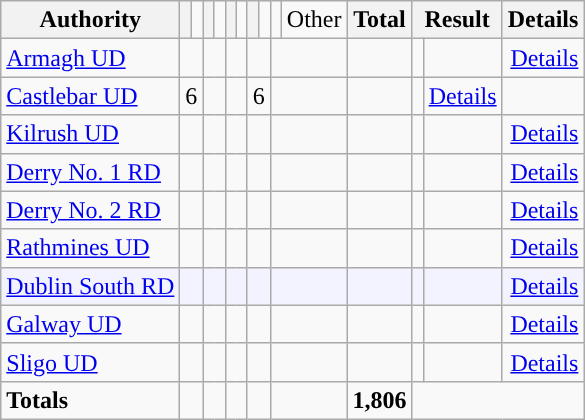<table class="wikitable" style="text-align:right; padding-left:1em">
<tr>
<th align="left">Authority</th>
<th style="background-color: "></th>
<td><a href='#'></a></td>
<th style="background-color: "></th>
<td><a href='#'></a></td>
<th style="background-color: "></th>
<td><a href='#'></a></td>
<th style="background-color: "></th>
<td><a href='#'></a></td>
<td></td>
<td>Other</td>
<th align="left">Total</th>
<th colspan=2>Result</th>
<th>Details</th>
</tr>
<tr>
<td align=left><a href='#'>Armagh UD</a></td>
<td colspan=2></td>
<td colspan=2></td>
<td colspan=2></td>
<td colspan=2></td>
<td colspan=2></td>
<td></td>
<td></td>
<td></td>
<td><a href='#'>Details</a></td>
</tr>
<tr>
<td align=left><a href='#'>Castlebar UD</a></td>
<td colspan=2>6</td>
<td colspan=2></td>
<td colspan=2></td>
<td colspan=2>6</td>
<td colspan=2></td>
<td></td>
<td></td>
<td><a href='#'>Details</a></td>
</tr>
<tr>
<td align=left><a href='#'>Kilrush UD</a></td>
<td colspan=2></td>
<td colspan=2></td>
<td colspan=2></td>
<td colspan=2></td>
<td colspan=2></td>
<td></td>
<td></td>
<td></td>
<td><a href='#'>Details</a></td>
</tr>
<tr>
<td align=left><a href='#'>Derry No. 1 RD</a></td>
<td colspan=2></td>
<td colspan=2></td>
<td colspan=2></td>
<td colspan=2></td>
<td colspan=2></td>
<td></td>
<td></td>
<td></td>
<td><a href='#'>Details</a></td>
</tr>
<tr>
<td align=left><a href='#'>Derry No. 2 RD</a></td>
<td colspan=2></td>
<td colspan=2></td>
<td colspan=2></td>
<td colspan=2></td>
<td colspan=2></td>
<td></td>
<td></td>
<td></td>
<td><a href='#'>Details</a></td>
</tr>
<tr>
<td align=left><a href='#'>Rathmines UD</a></td>
<td colspan=2></td>
<td colspan=2></td>
<td colspan=2></td>
<td colspan=2></td>
<td colspan=2></td>
<td></td>
<td></td>
<td></td>
<td><a href='#'>Details</a></td>
</tr>
<tr bgcolor=F3F3FF>
<td align=left><a href='#'>Dublin South RD</a></td>
<td colspan=2></td>
<td colspan=2></td>
<td colspan=2></td>
<td colspan=2></td>
<td colspan=2></td>
<td></td>
<td></td>
<td></td>
<td><a href='#'>Details</a></td>
</tr>
<tr>
<td align=left><a href='#'>Galway UD</a></td>
<td colspan=2></td>
<td colspan=2></td>
<td colspan=2></td>
<td colspan=2></td>
<td colspan=2></td>
<td></td>
<td></td>
<td></td>
<td><a href='#'>Details</a></td>
</tr>
<tr>
<td align=left><a href='#'>Sligo UD</a></td>
<td colspan=2></td>
<td colspan=2></td>
<td colspan=2></td>
<td colspan=2></td>
<td colspan=2></td>
<td></td>
<td></td>
<td></td>
<td><a href='#'>Details</a></td>
</tr>
<tr>
<td align=left><strong>Totals</strong></td>
<td colspan=2></td>
<td colspan=2></td>
<td colspan=2></td>
<td colspan=2></td>
<td colspan=2></td>
<td><strong>1,806</strong></td>
</tr>
</table>
